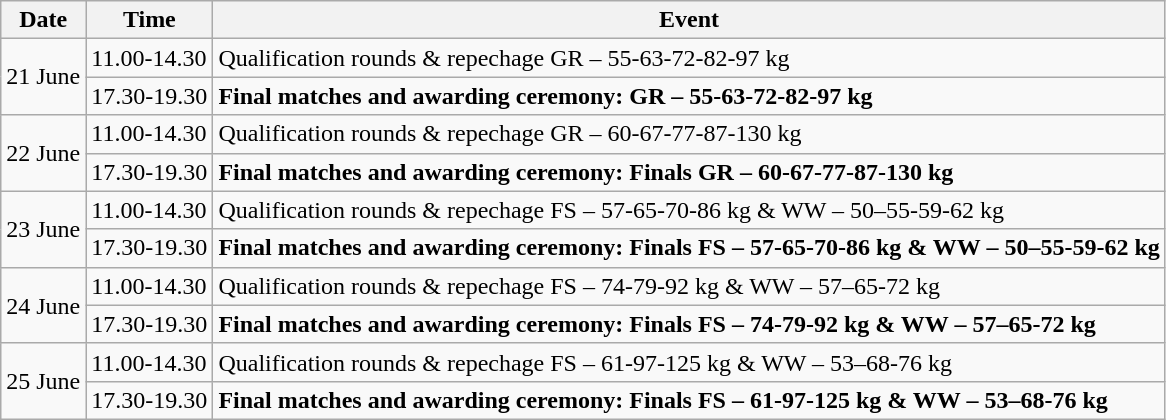<table class=wikitable>
<tr>
<th>Date</th>
<th>Time</th>
<th>Event</th>
</tr>
<tr>
<td rowspan="2">21 June</td>
<td>11.00-14.30</td>
<td>Qualification rounds & repechage GR – 55-63-72-82-97 kg</td>
</tr>
<tr>
<td>17.30-19.30</td>
<td><strong>Final matches and awarding ceremony: GR – 55-63-72-82-97 kg</strong></td>
</tr>
<tr>
<td rowspan="2">22 June</td>
<td>11.00-14.30</td>
<td>Qualification rounds & repechage GR – 60-67-77-87-130 kg</td>
</tr>
<tr>
<td>17.30-19.30</td>
<td><strong>Final matches and awarding ceremony: Finals GR – 60-67-77-87-130 kg</strong></td>
</tr>
<tr>
<td rowspan="2">23 June</td>
<td>11.00-14.30</td>
<td>Qualification rounds & repechage FS – 57-65-70-86 kg & WW – 50–55-59-62 kg</td>
</tr>
<tr>
<td>17.30-19.30</td>
<td><strong>Final matches and awarding ceremony: Finals FS – 57-65-70-86 kg & WW – 50–55-59-62 kg</strong></td>
</tr>
<tr>
<td rowspan="2">24 June</td>
<td>11.00-14.30</td>
<td>Qualification rounds & repechage FS – 74-79-92 kg & WW – 57–65-72 kg</td>
</tr>
<tr>
<td>17.30-19.30</td>
<td><strong>Final matches and awarding ceremony: Finals FS – 74-79-92 kg & WW – 57–65-72 kg</strong></td>
</tr>
<tr>
<td rowspan="2">25 June</td>
<td>11.00-14.30</td>
<td>Qualification rounds & repechage FS – 61-97-125 kg & WW – 53–68-76 kg</td>
</tr>
<tr>
<td>17.30-19.30</td>
<td><strong>Final matches and awarding ceremony: Finals FS – 61-97-125 kg & WW – 53–68-76 kg</strong></td>
</tr>
</table>
